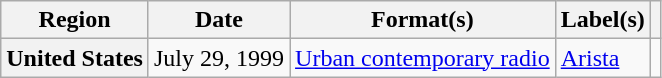<table class="wikitable plainrowheaders">
<tr>
<th scope="col">Region</th>
<th scope="col">Date</th>
<th scope="col">Format(s)</th>
<th scope="col">Label(s)</th>
<th scope="col"></th>
</tr>
<tr>
<th scope="row">United States</th>
<td>July 29, 1999</td>
<td><a href='#'>Urban contemporary radio</a></td>
<td><a href='#'>Arista</a></td>
<td align="center"></td>
</tr>
</table>
